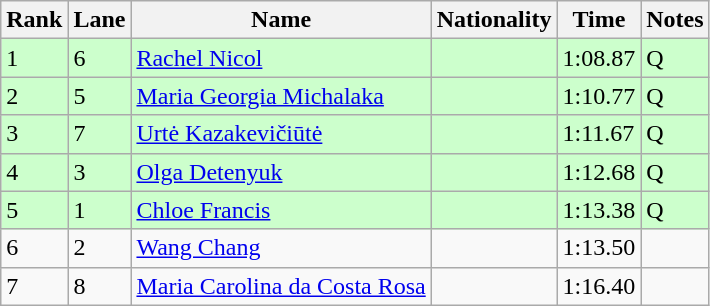<table class="wikitable">
<tr>
<th>Rank</th>
<th>Lane</th>
<th>Name</th>
<th>Nationality</th>
<th>Time</th>
<th>Notes</th>
</tr>
<tr bgcolor=ccffcc>
<td>1</td>
<td>6</td>
<td><a href='#'>Rachel Nicol</a></td>
<td></td>
<td>1:08.87</td>
<td>Q</td>
</tr>
<tr bgcolor=ccffcc>
<td>2</td>
<td>5</td>
<td><a href='#'>Maria Georgia Michalaka</a></td>
<td></td>
<td>1:10.77</td>
<td>Q</td>
</tr>
<tr bgcolor=ccffcc>
<td>3</td>
<td>7</td>
<td><a href='#'>Urtė Kazakevičiūtė</a></td>
<td></td>
<td>1:11.67</td>
<td>Q</td>
</tr>
<tr bgcolor=ccffcc>
<td>4</td>
<td>3</td>
<td><a href='#'>Olga Detenyuk</a></td>
<td></td>
<td>1:12.68</td>
<td>Q</td>
</tr>
<tr bgcolor=ccffcc>
<td>5</td>
<td>1</td>
<td><a href='#'>Chloe Francis</a></td>
<td></td>
<td>1:13.38</td>
<td>Q</td>
</tr>
<tr>
<td>6</td>
<td>2</td>
<td><a href='#'>Wang Chang</a></td>
<td></td>
<td>1:13.50</td>
<td></td>
</tr>
<tr>
<td>7</td>
<td>8</td>
<td><a href='#'>Maria Carolina da Costa Rosa</a></td>
<td></td>
<td>1:16.40</td>
<td></td>
</tr>
</table>
